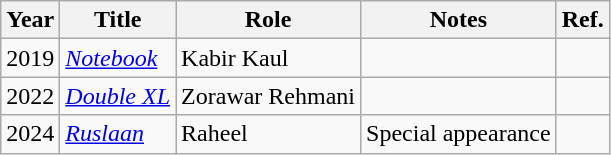<table class="wikitable sortable">
<tr>
<th scope="col">Year</th>
<th scope="col">Title</th>
<th scope="col">Role</th>
<th scope="col" class ="unsortable">Notes</th>
<th scope="col" class ="unsortable">Ref.</th>
</tr>
<tr>
<td>2019</td>
<td><em><a href='#'>Notebook</a></em></td>
<td>Kabir Kaul</td>
<td></td>
<td></td>
</tr>
<tr>
<td>2022</td>
<td><em><a href='#'>Double XL</a></em></td>
<td>Zorawar Rehmani</td>
<td></td>
<td></td>
</tr>
<tr>
<td>2024</td>
<td><em><a href='#'>Ruslaan</a></em></td>
<td>Raheel</td>
<td>Special appearance</td>
<td></td>
</tr>
</table>
